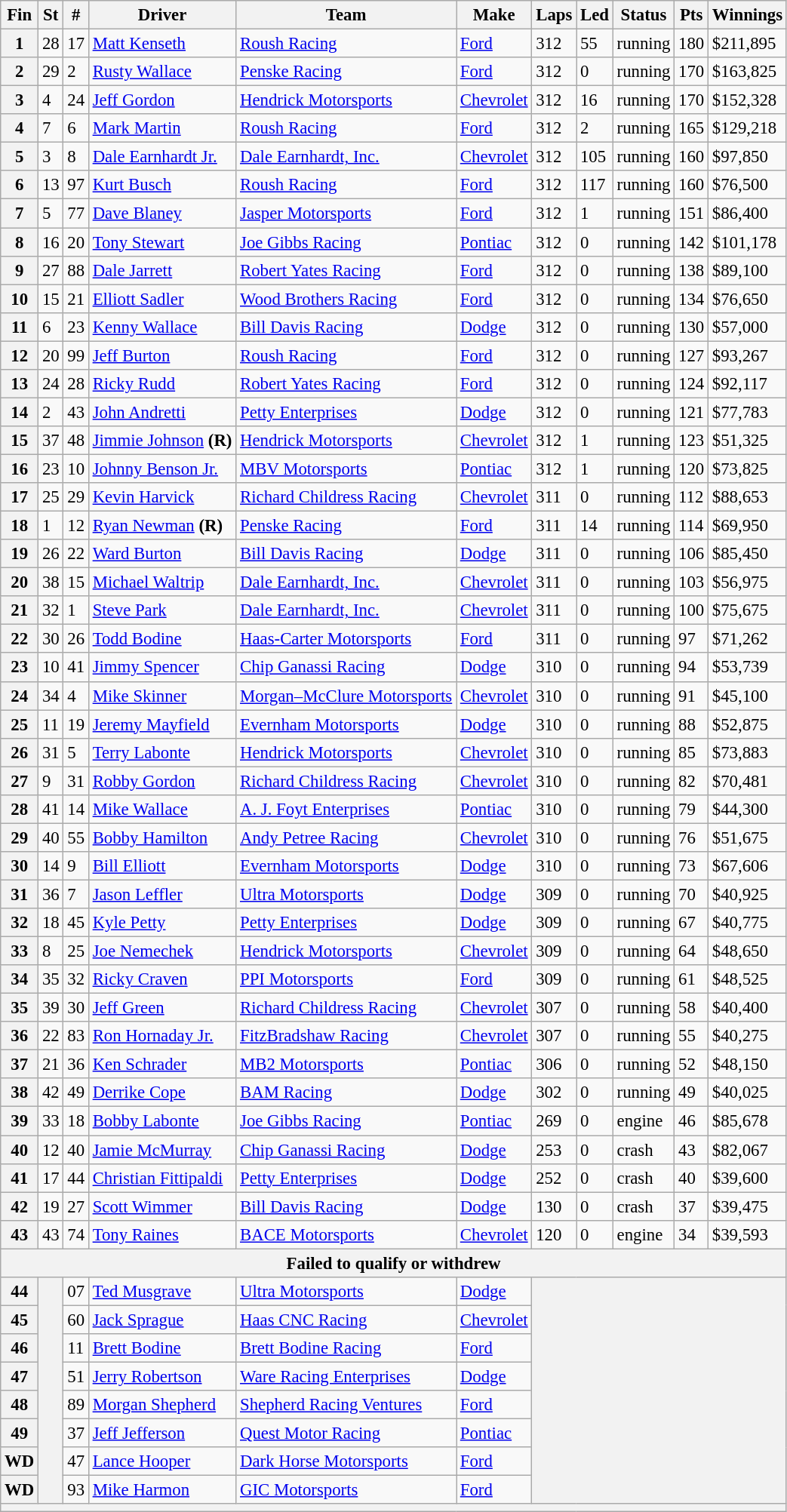<table class="wikitable" style="font-size:95%">
<tr>
<th>Fin</th>
<th>St</th>
<th>#</th>
<th>Driver</th>
<th>Team</th>
<th>Make</th>
<th>Laps</th>
<th>Led</th>
<th>Status</th>
<th>Pts</th>
<th>Winnings</th>
</tr>
<tr>
<th>1</th>
<td>28</td>
<td>17</td>
<td><a href='#'>Matt Kenseth</a></td>
<td><a href='#'>Roush Racing</a></td>
<td><a href='#'>Ford</a></td>
<td>312</td>
<td>55</td>
<td>running</td>
<td>180</td>
<td>$211,895</td>
</tr>
<tr>
<th>2</th>
<td>29</td>
<td>2</td>
<td><a href='#'>Rusty Wallace</a></td>
<td><a href='#'>Penske Racing</a></td>
<td><a href='#'>Ford</a></td>
<td>312</td>
<td>0</td>
<td>running</td>
<td>170</td>
<td>$163,825</td>
</tr>
<tr>
<th>3</th>
<td>4</td>
<td>24</td>
<td><a href='#'>Jeff Gordon</a></td>
<td><a href='#'>Hendrick Motorsports</a></td>
<td><a href='#'>Chevrolet</a></td>
<td>312</td>
<td>16</td>
<td>running</td>
<td>170</td>
<td>$152,328</td>
</tr>
<tr>
<th>4</th>
<td>7</td>
<td>6</td>
<td><a href='#'>Mark Martin</a></td>
<td><a href='#'>Roush Racing</a></td>
<td><a href='#'>Ford</a></td>
<td>312</td>
<td>2</td>
<td>running</td>
<td>165</td>
<td>$129,218</td>
</tr>
<tr>
<th>5</th>
<td>3</td>
<td>8</td>
<td><a href='#'>Dale Earnhardt Jr.</a></td>
<td><a href='#'>Dale Earnhardt, Inc.</a></td>
<td><a href='#'>Chevrolet</a></td>
<td>312</td>
<td>105</td>
<td>running</td>
<td>160</td>
<td>$97,850</td>
</tr>
<tr>
<th>6</th>
<td>13</td>
<td>97</td>
<td><a href='#'>Kurt Busch</a></td>
<td><a href='#'>Roush Racing</a></td>
<td><a href='#'>Ford</a></td>
<td>312</td>
<td>117</td>
<td>running</td>
<td>160</td>
<td>$76,500</td>
</tr>
<tr>
<th>7</th>
<td>5</td>
<td>77</td>
<td><a href='#'>Dave Blaney</a></td>
<td><a href='#'>Jasper Motorsports</a></td>
<td><a href='#'>Ford</a></td>
<td>312</td>
<td>1</td>
<td>running</td>
<td>151</td>
<td>$86,400</td>
</tr>
<tr>
<th>8</th>
<td>16</td>
<td>20</td>
<td><a href='#'>Tony Stewart</a></td>
<td><a href='#'>Joe Gibbs Racing</a></td>
<td><a href='#'>Pontiac</a></td>
<td>312</td>
<td>0</td>
<td>running</td>
<td>142</td>
<td>$101,178</td>
</tr>
<tr>
<th>9</th>
<td>27</td>
<td>88</td>
<td><a href='#'>Dale Jarrett</a></td>
<td><a href='#'>Robert Yates Racing</a></td>
<td><a href='#'>Ford</a></td>
<td>312</td>
<td>0</td>
<td>running</td>
<td>138</td>
<td>$89,100</td>
</tr>
<tr>
<th>10</th>
<td>15</td>
<td>21</td>
<td><a href='#'>Elliott Sadler</a></td>
<td><a href='#'>Wood Brothers Racing</a></td>
<td><a href='#'>Ford</a></td>
<td>312</td>
<td>0</td>
<td>running</td>
<td>134</td>
<td>$76,650</td>
</tr>
<tr>
<th>11</th>
<td>6</td>
<td>23</td>
<td><a href='#'>Kenny Wallace</a></td>
<td><a href='#'>Bill Davis Racing</a></td>
<td><a href='#'>Dodge</a></td>
<td>312</td>
<td>0</td>
<td>running</td>
<td>130</td>
<td>$57,000</td>
</tr>
<tr>
<th>12</th>
<td>20</td>
<td>99</td>
<td><a href='#'>Jeff Burton</a></td>
<td><a href='#'>Roush Racing</a></td>
<td><a href='#'>Ford</a></td>
<td>312</td>
<td>0</td>
<td>running</td>
<td>127</td>
<td>$93,267</td>
</tr>
<tr>
<th>13</th>
<td>24</td>
<td>28</td>
<td><a href='#'>Ricky Rudd</a></td>
<td><a href='#'>Robert Yates Racing</a></td>
<td><a href='#'>Ford</a></td>
<td>312</td>
<td>0</td>
<td>running</td>
<td>124</td>
<td>$92,117</td>
</tr>
<tr>
<th>14</th>
<td>2</td>
<td>43</td>
<td><a href='#'>John Andretti</a></td>
<td><a href='#'>Petty Enterprises</a></td>
<td><a href='#'>Dodge</a></td>
<td>312</td>
<td>0</td>
<td>running</td>
<td>121</td>
<td>$77,783</td>
</tr>
<tr>
<th>15</th>
<td>37</td>
<td>48</td>
<td><a href='#'>Jimmie Johnson</a> <strong>(R)</strong></td>
<td><a href='#'>Hendrick Motorsports</a></td>
<td><a href='#'>Chevrolet</a></td>
<td>312</td>
<td>1</td>
<td>running</td>
<td>123</td>
<td>$51,325</td>
</tr>
<tr>
<th>16</th>
<td>23</td>
<td>10</td>
<td><a href='#'>Johnny Benson Jr.</a></td>
<td><a href='#'>MBV Motorsports</a></td>
<td><a href='#'>Pontiac</a></td>
<td>312</td>
<td>1</td>
<td>running</td>
<td>120</td>
<td>$73,825</td>
</tr>
<tr>
<th>17</th>
<td>25</td>
<td>29</td>
<td><a href='#'>Kevin Harvick</a></td>
<td><a href='#'>Richard Childress Racing</a></td>
<td><a href='#'>Chevrolet</a></td>
<td>311</td>
<td>0</td>
<td>running</td>
<td>112</td>
<td>$88,653</td>
</tr>
<tr>
<th>18</th>
<td>1</td>
<td>12</td>
<td><a href='#'>Ryan Newman</a> <strong>(R)</strong></td>
<td><a href='#'>Penske Racing</a></td>
<td><a href='#'>Ford</a></td>
<td>311</td>
<td>14</td>
<td>running</td>
<td>114</td>
<td>$69,950</td>
</tr>
<tr>
<th>19</th>
<td>26</td>
<td>22</td>
<td><a href='#'>Ward Burton</a></td>
<td><a href='#'>Bill Davis Racing</a></td>
<td><a href='#'>Dodge</a></td>
<td>311</td>
<td>0</td>
<td>running</td>
<td>106</td>
<td>$85,450</td>
</tr>
<tr>
<th>20</th>
<td>38</td>
<td>15</td>
<td><a href='#'>Michael Waltrip</a></td>
<td><a href='#'>Dale Earnhardt, Inc.</a></td>
<td><a href='#'>Chevrolet</a></td>
<td>311</td>
<td>0</td>
<td>running</td>
<td>103</td>
<td>$56,975</td>
</tr>
<tr>
<th>21</th>
<td>32</td>
<td>1</td>
<td><a href='#'>Steve Park</a></td>
<td><a href='#'>Dale Earnhardt, Inc.</a></td>
<td><a href='#'>Chevrolet</a></td>
<td>311</td>
<td>0</td>
<td>running</td>
<td>100</td>
<td>$75,675</td>
</tr>
<tr>
<th>22</th>
<td>30</td>
<td>26</td>
<td><a href='#'>Todd Bodine</a></td>
<td><a href='#'>Haas-Carter Motorsports</a></td>
<td><a href='#'>Ford</a></td>
<td>311</td>
<td>0</td>
<td>running</td>
<td>97</td>
<td>$71,262</td>
</tr>
<tr>
<th>23</th>
<td>10</td>
<td>41</td>
<td><a href='#'>Jimmy Spencer</a></td>
<td><a href='#'>Chip Ganassi Racing</a></td>
<td><a href='#'>Dodge</a></td>
<td>310</td>
<td>0</td>
<td>running</td>
<td>94</td>
<td>$53,739</td>
</tr>
<tr>
<th>24</th>
<td>34</td>
<td>4</td>
<td><a href='#'>Mike Skinner</a></td>
<td><a href='#'>Morgan–McClure Motorsports</a></td>
<td><a href='#'>Chevrolet</a></td>
<td>310</td>
<td>0</td>
<td>running</td>
<td>91</td>
<td>$45,100</td>
</tr>
<tr>
<th>25</th>
<td>11</td>
<td>19</td>
<td><a href='#'>Jeremy Mayfield</a></td>
<td><a href='#'>Evernham Motorsports</a></td>
<td><a href='#'>Dodge</a></td>
<td>310</td>
<td>0</td>
<td>running</td>
<td>88</td>
<td>$52,875</td>
</tr>
<tr>
<th>26</th>
<td>31</td>
<td>5</td>
<td><a href='#'>Terry Labonte</a></td>
<td><a href='#'>Hendrick Motorsports</a></td>
<td><a href='#'>Chevrolet</a></td>
<td>310</td>
<td>0</td>
<td>running</td>
<td>85</td>
<td>$73,883</td>
</tr>
<tr>
<th>27</th>
<td>9</td>
<td>31</td>
<td><a href='#'>Robby Gordon</a></td>
<td><a href='#'>Richard Childress Racing</a></td>
<td><a href='#'>Chevrolet</a></td>
<td>310</td>
<td>0</td>
<td>running</td>
<td>82</td>
<td>$70,481</td>
</tr>
<tr>
<th>28</th>
<td>41</td>
<td>14</td>
<td><a href='#'>Mike Wallace</a></td>
<td><a href='#'>A. J. Foyt Enterprises</a></td>
<td><a href='#'>Pontiac</a></td>
<td>310</td>
<td>0</td>
<td>running</td>
<td>79</td>
<td>$44,300</td>
</tr>
<tr>
<th>29</th>
<td>40</td>
<td>55</td>
<td><a href='#'>Bobby Hamilton</a></td>
<td><a href='#'>Andy Petree Racing</a></td>
<td><a href='#'>Chevrolet</a></td>
<td>310</td>
<td>0</td>
<td>running</td>
<td>76</td>
<td>$51,675</td>
</tr>
<tr>
<th>30</th>
<td>14</td>
<td>9</td>
<td><a href='#'>Bill Elliott</a></td>
<td><a href='#'>Evernham Motorsports</a></td>
<td><a href='#'>Dodge</a></td>
<td>310</td>
<td>0</td>
<td>running</td>
<td>73</td>
<td>$67,606</td>
</tr>
<tr>
<th>31</th>
<td>36</td>
<td>7</td>
<td><a href='#'>Jason Leffler</a></td>
<td><a href='#'>Ultra Motorsports</a></td>
<td><a href='#'>Dodge</a></td>
<td>309</td>
<td>0</td>
<td>running</td>
<td>70</td>
<td>$40,925</td>
</tr>
<tr>
<th>32</th>
<td>18</td>
<td>45</td>
<td><a href='#'>Kyle Petty</a></td>
<td><a href='#'>Petty Enterprises</a></td>
<td><a href='#'>Dodge</a></td>
<td>309</td>
<td>0</td>
<td>running</td>
<td>67</td>
<td>$40,775</td>
</tr>
<tr>
<th>33</th>
<td>8</td>
<td>25</td>
<td><a href='#'>Joe Nemechek</a></td>
<td><a href='#'>Hendrick Motorsports</a></td>
<td><a href='#'>Chevrolet</a></td>
<td>309</td>
<td>0</td>
<td>running</td>
<td>64</td>
<td>$48,650</td>
</tr>
<tr>
<th>34</th>
<td>35</td>
<td>32</td>
<td><a href='#'>Ricky Craven</a></td>
<td><a href='#'>PPI Motorsports</a></td>
<td><a href='#'>Ford</a></td>
<td>309</td>
<td>0</td>
<td>running</td>
<td>61</td>
<td>$48,525</td>
</tr>
<tr>
<th>35</th>
<td>39</td>
<td>30</td>
<td><a href='#'>Jeff Green</a></td>
<td><a href='#'>Richard Childress Racing</a></td>
<td><a href='#'>Chevrolet</a></td>
<td>307</td>
<td>0</td>
<td>running</td>
<td>58</td>
<td>$40,400</td>
</tr>
<tr>
<th>36</th>
<td>22</td>
<td>83</td>
<td><a href='#'>Ron Hornaday Jr.</a></td>
<td><a href='#'>FitzBradshaw Racing</a></td>
<td><a href='#'>Chevrolet</a></td>
<td>307</td>
<td>0</td>
<td>running</td>
<td>55</td>
<td>$40,275</td>
</tr>
<tr>
<th>37</th>
<td>21</td>
<td>36</td>
<td><a href='#'>Ken Schrader</a></td>
<td><a href='#'>MB2 Motorsports</a></td>
<td><a href='#'>Pontiac</a></td>
<td>306</td>
<td>0</td>
<td>running</td>
<td>52</td>
<td>$48,150</td>
</tr>
<tr>
<th>38</th>
<td>42</td>
<td>49</td>
<td><a href='#'>Derrike Cope</a></td>
<td><a href='#'>BAM Racing</a></td>
<td><a href='#'>Dodge</a></td>
<td>302</td>
<td>0</td>
<td>running</td>
<td>49</td>
<td>$40,025</td>
</tr>
<tr>
<th>39</th>
<td>33</td>
<td>18</td>
<td><a href='#'>Bobby Labonte</a></td>
<td><a href='#'>Joe Gibbs Racing</a></td>
<td><a href='#'>Pontiac</a></td>
<td>269</td>
<td>0</td>
<td>engine</td>
<td>46</td>
<td>$85,678</td>
</tr>
<tr>
<th>40</th>
<td>12</td>
<td>40</td>
<td><a href='#'>Jamie McMurray</a></td>
<td><a href='#'>Chip Ganassi Racing</a></td>
<td><a href='#'>Dodge</a></td>
<td>253</td>
<td>0</td>
<td>crash</td>
<td>43</td>
<td>$82,067</td>
</tr>
<tr>
<th>41</th>
<td>17</td>
<td>44</td>
<td><a href='#'>Christian Fittipaldi</a></td>
<td><a href='#'>Petty Enterprises</a></td>
<td><a href='#'>Dodge</a></td>
<td>252</td>
<td>0</td>
<td>crash</td>
<td>40</td>
<td>$39,600</td>
</tr>
<tr>
<th>42</th>
<td>19</td>
<td>27</td>
<td><a href='#'>Scott Wimmer</a></td>
<td><a href='#'>Bill Davis Racing</a></td>
<td><a href='#'>Dodge</a></td>
<td>130</td>
<td>0</td>
<td>crash</td>
<td>37</td>
<td>$39,475</td>
</tr>
<tr>
<th>43</th>
<td>43</td>
<td>74</td>
<td><a href='#'>Tony Raines</a></td>
<td><a href='#'>BACE Motorsports</a></td>
<td><a href='#'>Chevrolet</a></td>
<td>120</td>
<td>0</td>
<td>engine</td>
<td>34</td>
<td>$39,593</td>
</tr>
<tr>
<th colspan="11">Failed to qualify or withdrew</th>
</tr>
<tr>
<th>44</th>
<th rowspan="8"></th>
<td>07</td>
<td><a href='#'>Ted Musgrave</a></td>
<td><a href='#'>Ultra Motorsports</a></td>
<td><a href='#'>Dodge</a></td>
<th colspan="5" rowspan="8"></th>
</tr>
<tr>
<th>45</th>
<td>60</td>
<td><a href='#'>Jack Sprague</a></td>
<td><a href='#'>Haas CNC Racing</a></td>
<td><a href='#'>Chevrolet</a></td>
</tr>
<tr>
<th>46</th>
<td>11</td>
<td><a href='#'>Brett Bodine</a></td>
<td><a href='#'>Brett Bodine Racing</a></td>
<td><a href='#'>Ford</a></td>
</tr>
<tr>
<th>47</th>
<td>51</td>
<td><a href='#'>Jerry Robertson</a></td>
<td><a href='#'>Ware Racing Enterprises</a></td>
<td><a href='#'>Dodge</a></td>
</tr>
<tr>
<th>48</th>
<td>89</td>
<td><a href='#'>Morgan Shepherd</a></td>
<td><a href='#'>Shepherd Racing Ventures</a></td>
<td><a href='#'>Ford</a></td>
</tr>
<tr>
<th>49</th>
<td>37</td>
<td><a href='#'>Jeff Jefferson</a></td>
<td><a href='#'>Quest Motor Racing</a></td>
<td><a href='#'>Pontiac</a></td>
</tr>
<tr>
<th>WD</th>
<td>47</td>
<td><a href='#'>Lance Hooper</a></td>
<td><a href='#'>Dark Horse Motorsports</a></td>
<td><a href='#'>Ford</a></td>
</tr>
<tr>
<th>WD</th>
<td>93</td>
<td><a href='#'>Mike Harmon</a></td>
<td><a href='#'>GIC Motorsports</a></td>
<td><a href='#'>Ford</a></td>
</tr>
<tr>
<th colspan="11"></th>
</tr>
</table>
